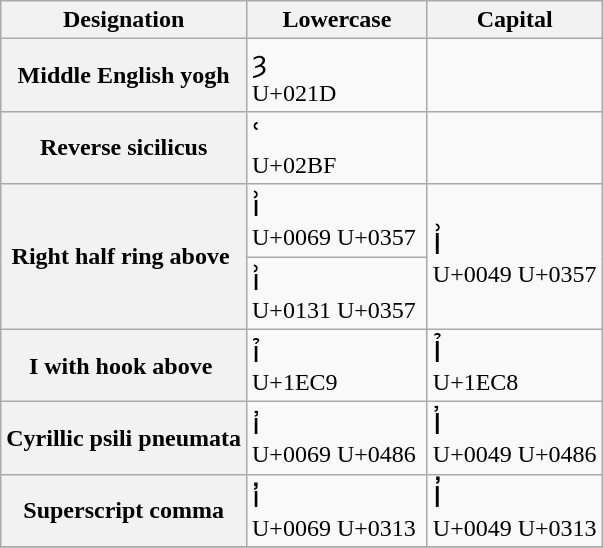<table class="wikitable">
<tr>
<th>Designation</th>
<th>Lowercase</th>
<th>Capital</th>
</tr>
<tr>
<th>Middle English yogh</th>
<td><big>ȝ</big><br>U+021D</td>
<td></td>
</tr>
<tr>
<th>Reverse sicilicus</th>
<td><big>ʿ</big><br>U+02BF</td>
<td></td>
</tr>
<tr>
<th rowspan="2">Right half ring above </th>
<td><big>i͗</big><br>U+0069 U+0357</td>
<td rowspan="2"><big>I͗</big><br>U+0049 U+0357</td>
</tr>
<tr>
<td><big>ı͗</big><br>U+0131 U+0357 </td>
</tr>
<tr>
<th>I with hook above </th>
<td><big>ỉ</big><br>U+1EC9</td>
<td><big>Ỉ</big><br>U+1EC8</td>
</tr>
<tr>
<th>Cyrillic psili pneumata</th>
<td><big>i҆</big><br>U+0069 U+0486</td>
<td><big>I҆</big><br>U+0049 U+0486</td>
</tr>
<tr>
<th>Superscript comma</th>
<td><big>i̓</big><br>U+0069 U+0313</td>
<td><big>I̓</big><br>U+0049 U+0313</td>
</tr>
<tr>
</tr>
</table>
